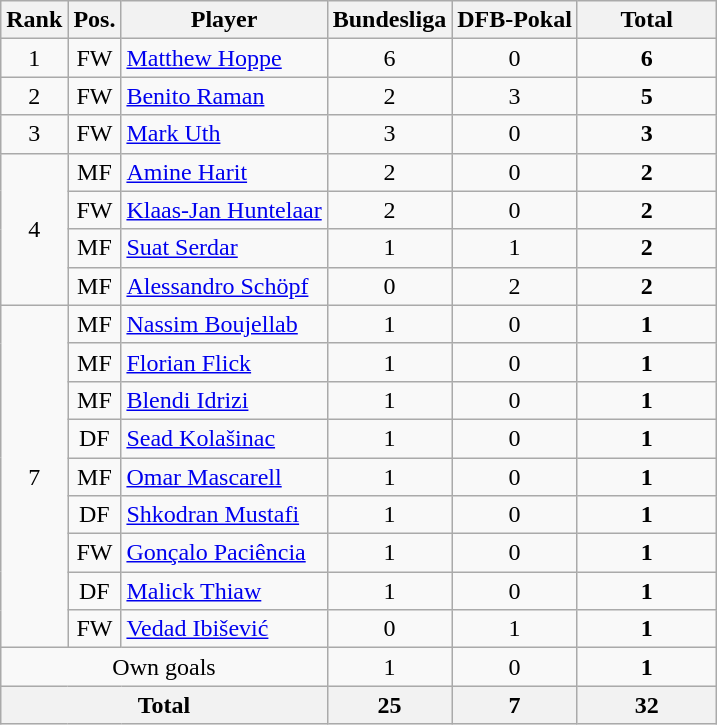<table class="wikitable sortable" style="text-align:center;">
<tr>
<th>Rank</th>
<th>Pos.</th>
<th>Player</th>
<th>Bundesliga</th>
<th>DFB-Pokal</th>
<th style="width:85px">Total</th>
</tr>
<tr>
<td>1</td>
<td>FW</td>
<td align="left"> <a href='#'>Matthew Hoppe</a></td>
<td>6</td>
<td>0</td>
<td><strong>6</strong></td>
</tr>
<tr>
<td>2</td>
<td>FW</td>
<td align="left"> <a href='#'>Benito Raman</a></td>
<td>2</td>
<td>3</td>
<td><strong>5</strong></td>
</tr>
<tr>
<td>3</td>
<td>FW</td>
<td align="left"> <a href='#'>Mark Uth</a></td>
<td>3</td>
<td>0</td>
<td><strong>3</strong></td>
</tr>
<tr>
<td rowspan="4">4</td>
<td>MF</td>
<td align="left"> <a href='#'>Amine Harit</a></td>
<td>2</td>
<td>0</td>
<td><strong>2</strong></td>
</tr>
<tr>
<td>FW</td>
<td align="left"> <a href='#'>Klaas-Jan Huntelaar</a></td>
<td>2</td>
<td>0</td>
<td><strong>2</strong></td>
</tr>
<tr>
<td>MF</td>
<td align="left"> <a href='#'>Suat Serdar</a></td>
<td>1</td>
<td>1</td>
<td><strong>2</strong></td>
</tr>
<tr>
<td>MF</td>
<td align="left"> <a href='#'>Alessandro Schöpf</a></td>
<td>0</td>
<td>2</td>
<td><strong>2</strong></td>
</tr>
<tr>
<td rowspan="9">7</td>
<td>MF</td>
<td align="left"> <a href='#'>Nassim Boujellab</a></td>
<td>1</td>
<td>0</td>
<td><strong>1</strong></td>
</tr>
<tr>
<td>MF</td>
<td align="left"> <a href='#'>Florian Flick</a></td>
<td>1</td>
<td>0</td>
<td><strong>1</strong></td>
</tr>
<tr>
<td>MF</td>
<td align="left"> <a href='#'>Blendi Idrizi</a></td>
<td>1</td>
<td>0</td>
<td><strong>1</strong></td>
</tr>
<tr>
<td>DF</td>
<td align="left"> <a href='#'>Sead Kolašinac</a></td>
<td>1</td>
<td>0</td>
<td><strong>1</strong></td>
</tr>
<tr>
<td>MF</td>
<td align="left"> <a href='#'>Omar Mascarell</a></td>
<td>1</td>
<td>0</td>
<td><strong>1</strong></td>
</tr>
<tr>
<td>DF</td>
<td align="left"> <a href='#'>Shkodran Mustafi</a></td>
<td>1</td>
<td>0</td>
<td><strong>1</strong></td>
</tr>
<tr>
<td>FW</td>
<td align="left"> <a href='#'>Gonçalo Paciência</a></td>
<td>1</td>
<td>0</td>
<td><strong>1</strong></td>
</tr>
<tr>
<td>DF</td>
<td align="left"> <a href='#'>Malick Thiaw</a></td>
<td>1</td>
<td>0</td>
<td><strong>1</strong></td>
</tr>
<tr>
<td>FW</td>
<td align="left"> <a href='#'>Vedad Ibišević</a></td>
<td>0</td>
<td>1</td>
<td><strong>1</strong></td>
</tr>
<tr class="sortbottom">
<td colspan="3">Own goals</td>
<td>1</td>
<td>0</td>
<td><strong>1</strong></td>
</tr>
<tr>
<th colspan="3">Total</th>
<th>25</th>
<th>7</th>
<th>32</th>
</tr>
</table>
